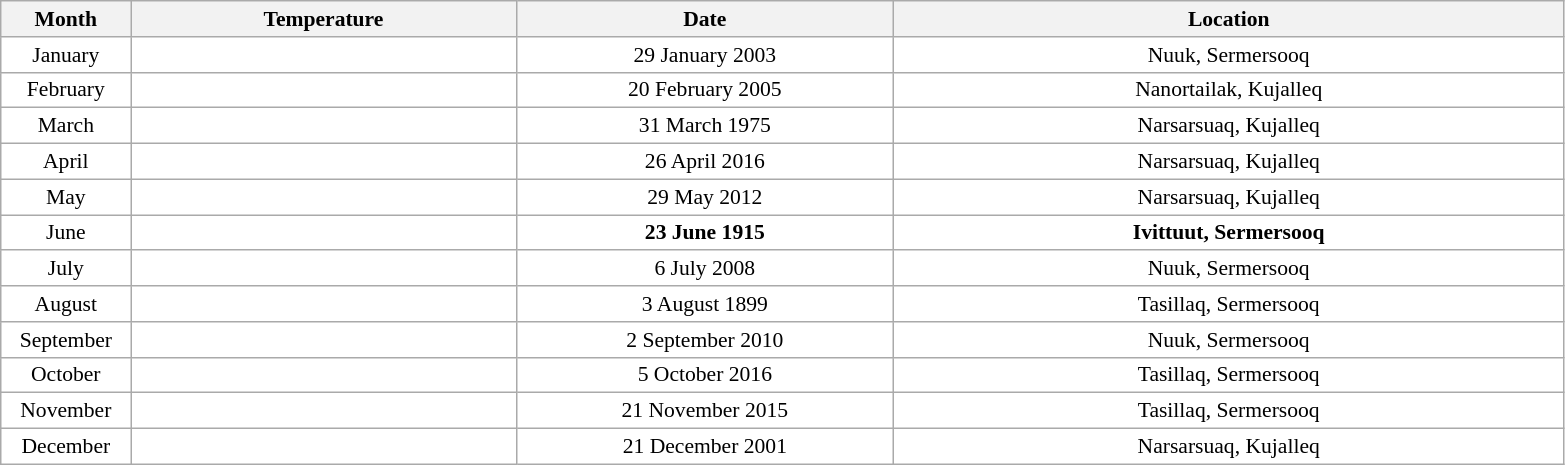<table class="wikitable" style="font-size:90%; text-align:center; background: #FFFFFF">
<tr>
<th width=80 style=background: #FF0000>Month</th>
<th width=250 style=background: #FF0000>Temperature</th>
<th width=245 style=background: #FF0000>Date</th>
<th width=440 style=background: #FF0000>Location</th>
</tr>
<tr>
<td>January</td>
<td></td>
<td>29 January 2003</td>
<td>Nuuk, Sermersooq</td>
</tr>
<tr>
<td>February</td>
<td></td>
<td>20 February 2005</td>
<td>Nanortailak, Kujalleq</td>
</tr>
<tr>
<td>March</td>
<td></td>
<td>31 March 1975</td>
<td>Narsarsuaq, Kujalleq</td>
</tr>
<tr>
<td>April</td>
<td></td>
<td>26 April 2016</td>
<td>Narsarsuaq, Kujalleq</td>
</tr>
<tr>
<td>May</td>
<td></td>
<td>29 May 2012</td>
<td>Narsarsuaq, Kujalleq</td>
</tr>
<tr>
<td>June</td>
<td><strong></strong></td>
<td><strong>23 June 1915</strong></td>
<td><strong>Ivittuut, Sermersooq</strong></td>
</tr>
<tr>
<td>July</td>
<td></td>
<td>6 July 2008</td>
<td>Nuuk, Sermersooq</td>
</tr>
<tr>
<td>August</td>
<td></td>
<td>3 August 1899</td>
<td>Tasillaq, Sermersooq</td>
</tr>
<tr>
<td>September</td>
<td></td>
<td>2 September 2010</td>
<td>Nuuk, Sermersooq</td>
</tr>
<tr>
<td>October</td>
<td></td>
<td>5 October 2016</td>
<td>Tasillaq, Sermersooq</td>
</tr>
<tr>
<td>November</td>
<td></td>
<td>21 November 2015</td>
<td>Tasillaq, Sermersooq</td>
</tr>
<tr>
<td>December</td>
<td></td>
<td>21 December 2001</td>
<td>Narsarsuaq, Kujalleq</td>
</tr>
</table>
